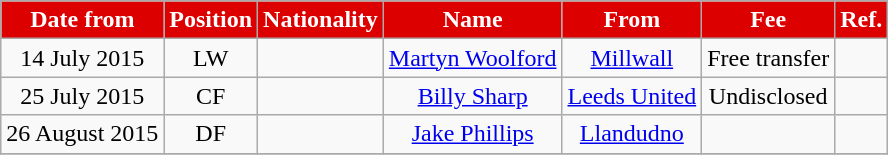<table class="wikitable" style="text-align:center;">
<tr>
<th style="background:#DD0000; color:white;">Date from</th>
<th style="background:#DD0000; color:white;">Position</th>
<th style="background:#DD0000; color:white;">Nationality</th>
<th style="background:#DD0000; color:white;">Name</th>
<th style="background:#DD0000; color:white;">From</th>
<th style="background:#DD0000; color:white;">Fee</th>
<th style="background:#DD0000; color:white;">Ref.</th>
</tr>
<tr>
<td>14 July 2015</td>
<td>LW</td>
<td></td>
<td><a href='#'>Martyn Woolford</a></td>
<td><a href='#'>Millwall</a></td>
<td>Free transfer</td>
<td></td>
</tr>
<tr>
<td>25 July 2015</td>
<td>CF</td>
<td></td>
<td><a href='#'>Billy Sharp</a></td>
<td><a href='#'>Leeds United</a></td>
<td>Undisclosed</td>
<td></td>
</tr>
<tr>
<td>26 August 2015</td>
<td>DF</td>
<td></td>
<td><a href='#'>Jake Phillips</a></td>
<td><a href='#'>Llandudno</a></td>
<td></td>
<td></td>
</tr>
<tr>
</tr>
</table>
